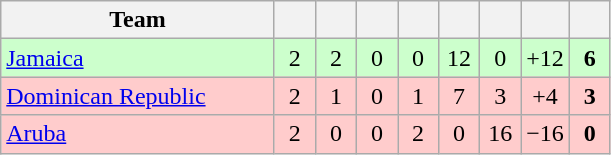<table class="wikitable" style="text-align: center;">
<tr>
<th width="175">Team</th>
<th width="20"></th>
<th width="20"></th>
<th width="20"></th>
<th width="20"></th>
<th width="20"></th>
<th width="20"></th>
<th width="20"></th>
<th width="20"></th>
</tr>
<tr style="background:#ccffcc;">
<td align=left> <a href='#'>Jamaica</a></td>
<td>2</td>
<td>2</td>
<td>0</td>
<td>0</td>
<td>12</td>
<td>0</td>
<td>+12</td>
<td><strong>6</strong></td>
</tr>
<tr style="background:#ffcccc;">
<td align=left> <a href='#'>Dominican Republic</a></td>
<td>2</td>
<td>1</td>
<td>0</td>
<td>1</td>
<td>7</td>
<td>3</td>
<td>+4</td>
<td><strong>3</strong></td>
</tr>
<tr style="background:#ffcccc;">
<td align=left> <a href='#'>Aruba</a></td>
<td>2</td>
<td>0</td>
<td>0</td>
<td>2</td>
<td>0</td>
<td>16</td>
<td>−16</td>
<td><strong>0</strong></td>
</tr>
</table>
